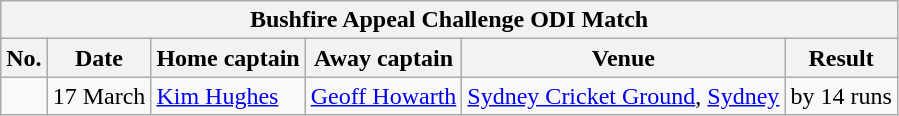<table class="wikitable">
<tr>
<th colspan="9">Bushfire Appeal Challenge ODI Match</th>
</tr>
<tr>
<th>No.</th>
<th>Date</th>
<th>Home captain</th>
<th>Away captain</th>
<th>Venue</th>
<th>Result</th>
</tr>
<tr>
<td></td>
<td>17 March</td>
<td><a href='#'>Kim Hughes</a></td>
<td><a href='#'>Geoff Howarth</a></td>
<td><a href='#'>Sydney Cricket Ground</a>, <a href='#'>Sydney</a></td>
<td> by 14 runs</td>
</tr>
</table>
